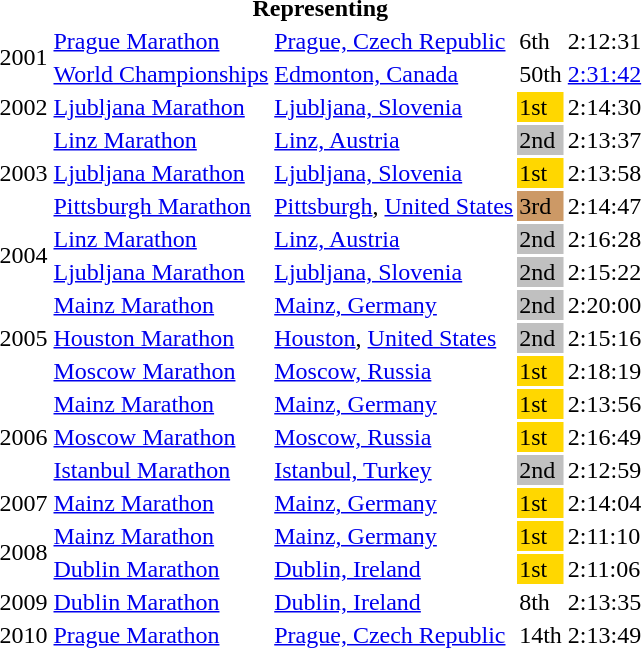<table>
<tr>
<th colspan="5">Representing </th>
</tr>
<tr>
<td rowspan=2>2001</td>
<td><a href='#'>Prague Marathon</a></td>
<td><a href='#'>Prague, Czech Republic</a></td>
<td>6th</td>
<td>2:12:31</td>
</tr>
<tr>
<td><a href='#'>World Championships</a></td>
<td><a href='#'>Edmonton, Canada</a></td>
<td>50th</td>
<td><a href='#'>2:31:42</a></td>
</tr>
<tr>
<td>2002</td>
<td><a href='#'>Ljubljana Marathon</a></td>
<td><a href='#'>Ljubljana, Slovenia</a></td>
<td bgcolor="gold">1st</td>
<td>2:14:30</td>
</tr>
<tr>
<td rowspan=3>2003</td>
<td><a href='#'>Linz Marathon</a></td>
<td><a href='#'>Linz, Austria</a></td>
<td bgcolor="silver">2nd</td>
<td>2:13:37</td>
</tr>
<tr>
<td><a href='#'>Ljubljana Marathon</a></td>
<td><a href='#'>Ljubljana, Slovenia</a></td>
<td bgcolor="gold">1st</td>
<td>2:13:58</td>
</tr>
<tr>
<td><a href='#'>Pittsburgh Marathon</a></td>
<td><a href='#'>Pittsburgh</a>, <a href='#'>United States</a></td>
<td bgcolor="cc9966">3rd</td>
<td>2:14:47</td>
</tr>
<tr>
<td rowspan=2>2004</td>
<td><a href='#'>Linz Marathon</a></td>
<td><a href='#'>Linz, Austria</a></td>
<td bgcolor="silver">2nd</td>
<td>2:16:28</td>
</tr>
<tr>
<td><a href='#'>Ljubljana Marathon</a></td>
<td><a href='#'>Ljubljana, Slovenia</a></td>
<td bgcolor="silver">2nd</td>
<td>2:15:22</td>
</tr>
<tr>
<td rowspan=3>2005</td>
<td><a href='#'>Mainz Marathon</a></td>
<td><a href='#'>Mainz, Germany</a></td>
<td bgcolor="silver">2nd</td>
<td>2:20:00</td>
</tr>
<tr>
<td><a href='#'>Houston Marathon</a></td>
<td><a href='#'>Houston</a>, <a href='#'>United States</a></td>
<td bgcolor="silver">2nd</td>
<td>2:15:16</td>
</tr>
<tr>
<td><a href='#'>Moscow Marathon</a></td>
<td><a href='#'>Moscow, Russia</a></td>
<td bgcolor="gold">1st</td>
<td>2:18:19</td>
</tr>
<tr>
<td rowspan=3>2006</td>
<td><a href='#'>Mainz Marathon</a></td>
<td><a href='#'>Mainz, Germany</a></td>
<td bgcolor="gold">1st</td>
<td>2:13:56</td>
</tr>
<tr>
<td><a href='#'>Moscow Marathon</a></td>
<td><a href='#'>Moscow, Russia</a></td>
<td bgcolor="gold">1st</td>
<td>2:16:49</td>
</tr>
<tr>
<td><a href='#'>Istanbul Marathon</a></td>
<td><a href='#'>Istanbul, Turkey</a></td>
<td bgcolor="silver">2nd</td>
<td>2:12:59</td>
</tr>
<tr>
<td>2007</td>
<td><a href='#'>Mainz Marathon</a></td>
<td><a href='#'>Mainz, Germany</a></td>
<td bgcolor="gold">1st</td>
<td>2:14:04</td>
</tr>
<tr>
<td rowspan=2>2008</td>
<td><a href='#'>Mainz Marathon</a></td>
<td><a href='#'>Mainz, Germany</a></td>
<td bgcolor="gold">1st</td>
<td>2:11:10</td>
</tr>
<tr>
<td><a href='#'>Dublin Marathon</a></td>
<td><a href='#'>Dublin, Ireland</a></td>
<td bgcolor="gold">1st</td>
<td>2:11:06</td>
</tr>
<tr>
<td>2009</td>
<td><a href='#'>Dublin Marathon</a></td>
<td><a href='#'>Dublin, Ireland</a></td>
<td>8th</td>
<td>2:13:35</td>
</tr>
<tr>
<td>2010</td>
<td><a href='#'>Prague Marathon</a></td>
<td><a href='#'>Prague, Czech Republic</a></td>
<td>14th</td>
<td>2:13:49</td>
</tr>
</table>
